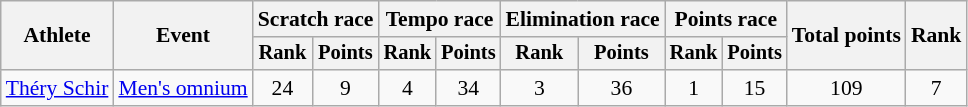<table class="wikitable" style="font-size:90%">
<tr>
<th rowspan="2">Athlete</th>
<th rowspan="2">Event</th>
<th colspan=2>Scratch race</th>
<th colspan=2>Tempo race</th>
<th colspan=2>Elimination race</th>
<th colspan=2>Points race</th>
<th rowspan=2>Total points</th>
<th rowspan=2>Rank</th>
</tr>
<tr style="font-size:95%">
<th>Rank</th>
<th>Points</th>
<th>Rank</th>
<th>Points</th>
<th>Rank</th>
<th>Points</th>
<th>Rank</th>
<th>Points</th>
</tr>
<tr align=center>
<td align=left><a href='#'>Théry Schir</a></td>
<td align=left><a href='#'>Men's omnium</a></td>
<td>24</td>
<td>9</td>
<td>4</td>
<td>34</td>
<td>3</td>
<td>36</td>
<td>1</td>
<td>15</td>
<td>109</td>
<td>7</td>
</tr>
</table>
